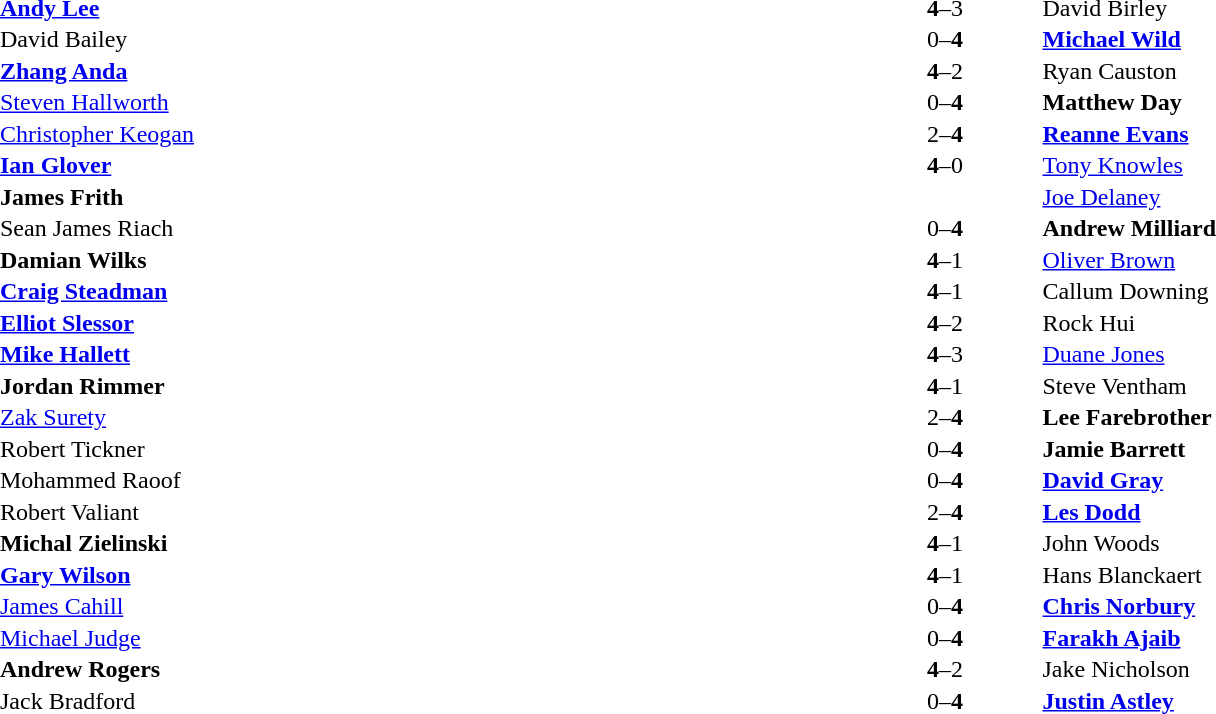<table width="100%" cellspacing="1">
<tr>
<th width=45%></th>
<th width=10%></th>
<th width=45%></th>
</tr>
<tr>
<td> <strong><a href='#'>Andy Lee</a></strong></td>
<td align="center"><strong>4</strong>–3</td>
<td> David Birley</td>
</tr>
<tr>
<td> David Bailey</td>
<td align="center">0–<strong>4</strong></td>
<td> <strong><a href='#'>Michael Wild</a></strong></td>
</tr>
<tr>
<td> <strong><a href='#'>Zhang Anda</a></strong></td>
<td align="center"><strong>4</strong>–2</td>
<td> Ryan Causton</td>
</tr>
<tr>
<td> <a href='#'>Steven Hallworth</a></td>
<td align="center">0–<strong>4</strong></td>
<td> <strong>Matthew Day</strong></td>
</tr>
<tr>
<td> <a href='#'>Christopher Keogan</a></td>
<td align="center">2–<strong>4</strong></td>
<td> <strong><a href='#'>Reanne Evans</a></strong></td>
</tr>
<tr>
<td> <strong><a href='#'>Ian Glover</a></strong></td>
<td align="center"><strong>4</strong>–0</td>
<td> <a href='#'>Tony Knowles</a></td>
</tr>
<tr>
<td> <strong>James Frith</strong></td>
<td align="center"></td>
<td> <a href='#'>Joe Delaney</a></td>
</tr>
<tr>
<td> Sean James Riach</td>
<td align="center">0–<strong>4</strong></td>
<td> <strong>Andrew Milliard</strong></td>
</tr>
<tr>
<td> <strong>Damian Wilks</strong></td>
<td align="center"><strong>4</strong>–1</td>
<td> <a href='#'>Oliver Brown</a></td>
</tr>
<tr>
<td> <strong><a href='#'>Craig Steadman</a></strong></td>
<td align="center"><strong>4</strong>–1</td>
<td> Callum Downing</td>
</tr>
<tr>
<td> <strong><a href='#'>Elliot Slessor</a></strong></td>
<td align="center"><strong>4</strong>–2</td>
<td> Rock Hui</td>
</tr>
<tr>
<td> <strong><a href='#'>Mike Hallett</a></strong></td>
<td align="center"><strong>4</strong>–3</td>
<td> <a href='#'>Duane Jones</a></td>
</tr>
<tr>
<td> <strong>Jordan Rimmer</strong></td>
<td align="center"><strong>4</strong>–1</td>
<td> Steve Ventham</td>
</tr>
<tr>
<td> <a href='#'>Zak Surety</a></td>
<td align="center">2–<strong>4</strong></td>
<td> <strong>Lee Farebrother</strong></td>
</tr>
<tr>
<td> Robert Tickner</td>
<td align="center">0–<strong>4</strong></td>
<td> <strong>Jamie Barrett</strong></td>
</tr>
<tr>
<td> Mohammed Raoof</td>
<td align="center">0–<strong>4</strong></td>
<td> <strong><a href='#'>David Gray</a></strong></td>
</tr>
<tr>
<td> Robert Valiant</td>
<td align="center">2–<strong>4</strong></td>
<td> <strong><a href='#'>Les Dodd</a></strong></td>
</tr>
<tr>
<td> <strong>Michal Zielinski</strong></td>
<td align="center"><strong>4</strong>–1</td>
<td> John Woods</td>
</tr>
<tr>
<td> <strong><a href='#'>Gary Wilson</a></strong></td>
<td align="center"><strong>4</strong>–1</td>
<td> Hans Blanckaert</td>
</tr>
<tr>
<td> <a href='#'>James Cahill</a></td>
<td align="center">0–<strong>4</strong></td>
<td> <strong><a href='#'>Chris Norbury</a></strong></td>
</tr>
<tr>
<td> <a href='#'>Michael Judge</a></td>
<td align="center">0–<strong>4</strong></td>
<td> <strong><a href='#'>Farakh Ajaib</a></strong></td>
</tr>
<tr>
<td> <strong>Andrew Rogers</strong></td>
<td align="center"><strong>4</strong>–2</td>
<td> Jake Nicholson</td>
</tr>
<tr>
<td> Jack Bradford</td>
<td align="center">0–<strong>4</strong></td>
<td> <strong><a href='#'>Justin Astley</a></strong></td>
</tr>
</table>
